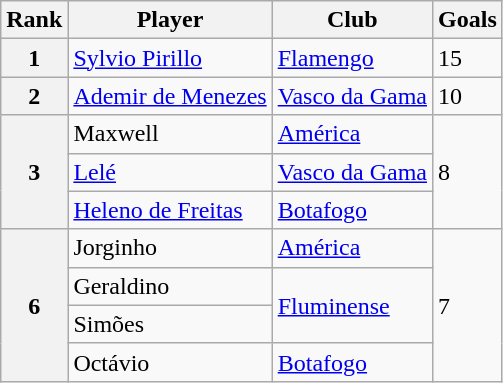<table class="wikitable">
<tr>
<th>Rank</th>
<th>Player</th>
<th>Club</th>
<th>Goals</th>
</tr>
<tr>
<th>1</th>
<td><a href='#'>Sylvio Pirillo</a></td>
<td><a href='#'>Flamengo</a></td>
<td>15</td>
</tr>
<tr>
<th>2</th>
<td><a href='#'>Ademir de Menezes</a></td>
<td><a href='#'>Vasco da Gama</a></td>
<td>10</td>
</tr>
<tr>
<th rowspan="3">3</th>
<td>Maxwell</td>
<td><a href='#'>América</a></td>
<td rowspan="3">8</td>
</tr>
<tr>
<td><a href='#'>Lelé</a></td>
<td><a href='#'>Vasco da Gama</a></td>
</tr>
<tr>
<td><a href='#'>Heleno de Freitas</a></td>
<td><a href='#'>Botafogo</a></td>
</tr>
<tr>
<th rowspan="4">6</th>
<td>Jorginho</td>
<td><a href='#'>América</a></td>
<td rowspan="4">7</td>
</tr>
<tr>
<td>Geraldino</td>
<td rowspan="2"><a href='#'>Fluminense</a></td>
</tr>
<tr>
<td>Simões</td>
</tr>
<tr>
<td>Octávio</td>
<td><a href='#'>Botafogo</a></td>
</tr>
</table>
